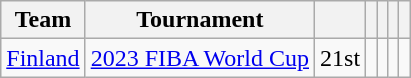<table class="wikitable" style=" text-align:center;">
<tr>
<th>Team</th>
<th>Tournament</th>
<th></th>
<th></th>
<th></th>
<th></th>
<th></th>
</tr>
<tr>
<td rowspan=1><a href='#'>Finland</a></td>
<td><a href='#'>2023 FIBA World Cup</a></td>
<td>21st</td>
<td></td>
<td></td>
<td></td>
<td></td>
</tr>
</table>
